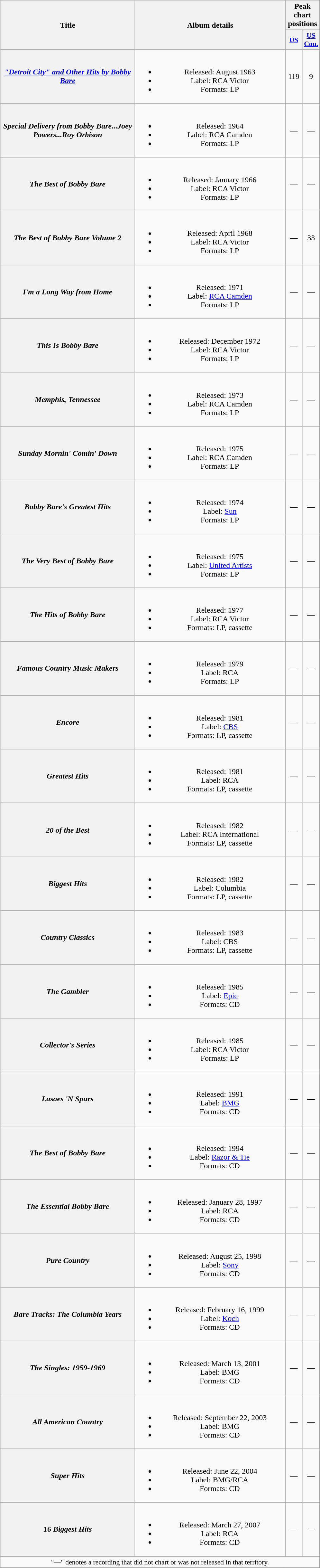<table class="wikitable plainrowheaders" style="text-align:center;" border="1">
<tr>
<th scope="col" rowspan="2" style="width:17em;">Title</th>
<th scope="col" rowspan="2" style="width:19em;">Album details</th>
<th scope="col" colspan="2">Peak chart<br>positions</th>
</tr>
<tr>
<th scope="col" style="width:2em;font-size:90%;"><a href='#'>US</a><br></th>
<th scope="col" style="width:2em;font-size:90%;"><a href='#'>US<br>Cou.</a><br></th>
</tr>
<tr>
<th scope="row"><em><a href='#'>"Detroit City" and Other Hits by Bobby Bare</a></em></th>
<td><br><ul><li>Released: August 1963</li><li>Label: RCA Victor</li><li>Formats: LP</li></ul></td>
<td>119</td>
<td>9</td>
</tr>
<tr>
<th scope="row"><em>Special Delivery from Bobby Bare...Joey Powers...Roy Orbison</em><br></th>
<td><br><ul><li>Released: 1964</li><li>Label: RCA Camden</li><li>Formats: LP</li></ul></td>
<td>—</td>
<td>—</td>
</tr>
<tr>
<th scope="row"><em>The Best of Bobby Bare</em></th>
<td><br><ul><li>Released: January 1966</li><li>Label: RCA Victor</li><li>Formats: LP</li></ul></td>
<td>—</td>
<td>—</td>
</tr>
<tr>
<th scope="row"><em>The Best of Bobby Bare Volume 2</em></th>
<td><br><ul><li>Released: April 1968</li><li>Label: RCA Victor</li><li>Formats: LP</li></ul></td>
<td>—</td>
<td>33</td>
</tr>
<tr>
<th scope="row"><em>I'm a Long Way from Home</em></th>
<td><br><ul><li>Released: 1971</li><li>Label: <a href='#'>RCA Camden</a></li><li>Formats: LP</li></ul></td>
<td>—</td>
<td>—</td>
</tr>
<tr>
<th scope="row"><em>This Is Bobby Bare</em></th>
<td><br><ul><li>Released: December 1972</li><li>Label: RCA Victor</li><li>Formats: LP</li></ul></td>
<td>—</td>
<td>—</td>
</tr>
<tr>
<th scope="row"><em>Memphis, Tennessee</em></th>
<td><br><ul><li>Released: 1973</li><li>Label: RCA Camden</li><li>Formats: LP</li></ul></td>
<td>—</td>
<td>—</td>
</tr>
<tr>
<th scope="row"><em>Sunday Mornin' Comin' Down</em></th>
<td><br><ul><li>Released: 1975</li><li>Label: RCA Camden</li><li>Formats: LP</li></ul></td>
<td>—</td>
<td>—</td>
</tr>
<tr>
<th scope="row"><em>Bobby Bare's Greatest Hits</em></th>
<td><br><ul><li>Released: 1974</li><li>Label: <a href='#'>Sun</a></li><li>Formats: LP</li></ul></td>
<td>—</td>
<td>—</td>
</tr>
<tr>
<th scope="row"><em>The Very Best of Bobby Bare</em></th>
<td><br><ul><li>Released: 1975</li><li>Label: <a href='#'>United Artists</a></li><li>Formats: LP</li></ul></td>
<td>—</td>
<td>—</td>
</tr>
<tr>
<th scope="row"><em>The Hits of Bobby Bare</em></th>
<td><br><ul><li>Released: 1977</li><li>Label: RCA Victor</li><li>Formats: LP, cassette</li></ul></td>
<td>—</td>
<td>—</td>
</tr>
<tr>
<th scope="row"><em>Famous Country Music Makers</em></th>
<td><br><ul><li>Released: 1979</li><li>Label: RCA</li><li>Formats: LP</li></ul></td>
<td>—</td>
<td>—</td>
</tr>
<tr>
<th scope="row"><em>Encore</em></th>
<td><br><ul><li>Released: 1981</li><li>Label: <a href='#'>CBS</a></li><li>Formats: LP, cassette</li></ul></td>
<td>—</td>
<td>—</td>
</tr>
<tr>
<th scope="row"><em>Greatest Hits</em></th>
<td><br><ul><li>Released: 1981</li><li>Label: RCA</li><li>Formats: LP, cassette</li></ul></td>
<td>—</td>
<td>—</td>
</tr>
<tr>
<th scope="row"><em>20 of the Best</em></th>
<td><br><ul><li>Released: 1982</li><li>Label: RCA International</li><li>Formats: LP, cassette</li></ul></td>
<td>—</td>
<td>—</td>
</tr>
<tr>
<th scope="row"><em>Biggest Hits</em></th>
<td><br><ul><li>Released: 1982</li><li>Label: Columbia</li><li>Formats: LP, cassette</li></ul></td>
<td>—</td>
<td>—</td>
</tr>
<tr>
<th scope="row"><em>Country Classics</em></th>
<td><br><ul><li>Released: 1983</li><li>Label: CBS</li><li>Formats: LP, cassette</li></ul></td>
<td>—</td>
<td>—</td>
</tr>
<tr>
<th scope="row"><em>The Gambler</em></th>
<td><br><ul><li>Released: 1985</li><li>Label: <a href='#'>Epic</a></li><li>Formats: CD</li></ul></td>
<td>—</td>
<td>—</td>
</tr>
<tr>
<th scope="row"><em>Collector's Series</em></th>
<td><br><ul><li>Released: 1985</li><li>Label: RCA Victor</li><li>Formats: LP</li></ul></td>
<td>—</td>
<td>—</td>
</tr>
<tr>
<th scope="row"><em>Lasoes 'N Spurs</em></th>
<td><br><ul><li>Released: 1991</li><li>Label: <a href='#'>BMG</a></li><li>Formats: CD</li></ul></td>
<td>—</td>
<td>—</td>
</tr>
<tr>
<th scope="row"><em>The Best of Bobby Bare</em></th>
<td><br><ul><li>Released: 1994</li><li>Label: <a href='#'>Razor & Tie</a></li><li>Formats: CD</li></ul></td>
<td>—</td>
<td>—</td>
</tr>
<tr>
<th scope="row"><em>The Essential Bobby Bare</em></th>
<td><br><ul><li>Released: January 28, 1997</li><li>Label: RCA</li><li>Formats: CD</li></ul></td>
<td>—</td>
<td>—</td>
</tr>
<tr>
<th scope="row"><em>Pure Country</em></th>
<td><br><ul><li>Released: August 25, 1998</li><li>Label: <a href='#'>Sony</a></li><li>Formats: CD</li></ul></td>
<td>—</td>
<td>—</td>
</tr>
<tr>
<th scope="row"><em>Bare Tracks: The Columbia Years</em></th>
<td><br><ul><li>Released: February 16, 1999</li><li>Label: <a href='#'>Koch</a></li><li>Formats: CD</li></ul></td>
<td>—</td>
<td>—</td>
</tr>
<tr>
<th scope="row"><em>The Singles: 1959-1969</em></th>
<td><br><ul><li>Released: March 13, 2001</li><li>Label: BMG</li><li>Formats: CD</li></ul></td>
<td>—</td>
<td>—</td>
</tr>
<tr>
<th scope="row"><em>All American Country</em></th>
<td><br><ul><li>Released: September 22, 2003</li><li>Label: BMG</li><li>Formats: CD</li></ul></td>
<td>—</td>
<td>—</td>
</tr>
<tr>
<th scope="row"><em>Super Hits</em></th>
<td><br><ul><li>Released: June 22, 2004</li><li>Label: BMG/RCA</li><li>Formats: CD</li></ul></td>
<td>—</td>
<td>—</td>
</tr>
<tr>
<th scope="row"><em>16 Biggest Hits</em></th>
<td><br><ul><li>Released: March 27, 2007</li><li>Label: RCA</li><li>Formats: CD</li></ul></td>
<td>—</td>
<td>—</td>
</tr>
<tr>
<td colspan="4" style="font-size:90%">"—" denotes a recording that did not chart or was not released in that territory.</td>
</tr>
</table>
